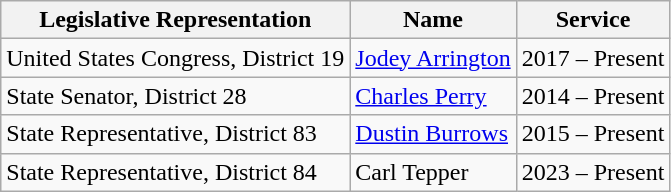<table class="wikitable">
<tr>
<th>Legislative Representation</th>
<th>Name</th>
<th>Service</th>
</tr>
<tr>
<td>United States Congress, District 19</td>
<td><a href='#'>Jodey Arrington</a></td>
<td>2017 – Present</td>
</tr>
<tr>
<td>State Senator, District 28</td>
<td><a href='#'>Charles Perry</a></td>
<td>2014 – Present</td>
</tr>
<tr>
<td>State Representative, District 83</td>
<td><a href='#'>Dustin Burrows</a></td>
<td>2015 – Present</td>
</tr>
<tr>
<td>State Representative, District 84</td>
<td>Carl Tepper</td>
<td>2023 – Present</td>
</tr>
</table>
